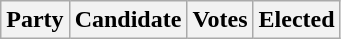<table class="wikitable">
<tr>
<th colspan="2">Party</th>
<th>Candidate</th>
<th>Votes</th>
<th>Elected<br>






</th>
</tr>
</table>
